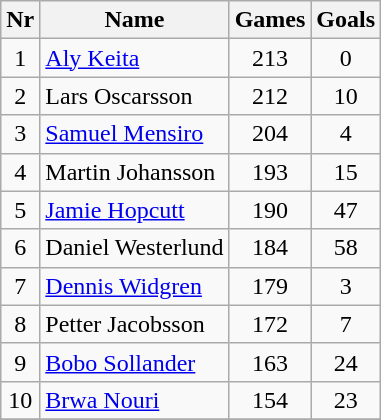<table class="wikitable sortable mw-collapsible" cellpadding="3" style="text-align: center;">
<tr>
<th>Nr</th>
<th>Name</th>
<th>Games</th>
<th>Goals</th>
</tr>
<tr>
<td>1</td>
<td align="left">  <a href='#'>Aly Keita</a></td>
<td>213</td>
<td>0</td>
</tr>
<tr>
<td>2</td>
<td align="left"> Lars Oscarsson</td>
<td>212</td>
<td>10</td>
</tr>
<tr>
<td>3</td>
<td align="left">  <a href='#'>Samuel Mensiro</a></td>
<td>204</td>
<td>4</td>
</tr>
<tr>
<td>4</td>
<td align="left"> Martin Johansson</td>
<td>193</td>
<td>15</td>
</tr>
<tr>
<td>5</td>
<td align="left">  <a href='#'>Jamie Hopcutt</a></td>
<td>190</td>
<td>47</td>
</tr>
<tr>
<td>6</td>
<td align="left"> Daniel Westerlund</td>
<td>184</td>
<td>58</td>
</tr>
<tr>
<td>7</td>
<td align="left"> <a href='#'>Dennis Widgren</a></td>
<td>179</td>
<td>3</td>
</tr>
<tr>
<td>8</td>
<td align="left"> Petter Jacobsson</td>
<td>172</td>
<td>7</td>
</tr>
<tr>
<td>9</td>
<td align="left"> <a href='#'>Bobo Sollander</a></td>
<td>163</td>
<td>24</td>
</tr>
<tr>
<td>10</td>
<td align="left">  <a href='#'>Brwa Nouri</a></td>
<td>154</td>
<td>23</td>
</tr>
<tr>
</tr>
</table>
